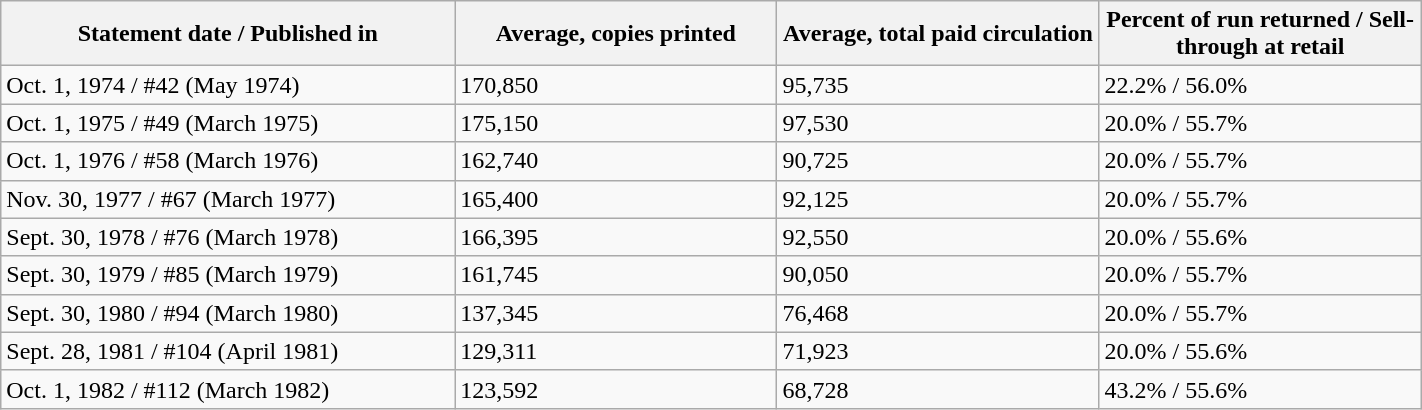<table class="wikitable" width=75%>
<tr>
<th width=31%>Statement date / Published in</th>
<th width=22%>Average, copies printed</th>
<th width=22%>Average, total paid circulation</th>
<th width=22%>Percent of run returned / Sell-through at retail</th>
</tr>
<tr>
<td>Oct. 1, 1974 / #42 (May 1974)</td>
<td>170,850</td>
<td>95,735</td>
<td>22.2% / 56.0%</td>
</tr>
<tr>
<td>Oct. 1, 1975 / #49 (March 1975)</td>
<td>175,150</td>
<td>97,530</td>
<td>20.0% / 55.7%</td>
</tr>
<tr>
<td>Oct. 1, 1976 / #58 (March 1976)</td>
<td>162,740</td>
<td>90,725</td>
<td>20.0% / 55.7%</td>
</tr>
<tr>
<td>Nov. 30, 1977 / #67 (March 1977)</td>
<td>165,400</td>
<td>92,125</td>
<td>20.0% / 55.7%</td>
</tr>
<tr>
<td>Sept. 30, 1978 / #76 (March 1978)</td>
<td>166,395</td>
<td>92,550</td>
<td>20.0% / 55.6%</td>
</tr>
<tr>
<td>Sept. 30, 1979 / #85 (March 1979)</td>
<td>161,745</td>
<td>90,050</td>
<td>20.0% / 55.7%</td>
</tr>
<tr>
<td>Sept. 30, 1980 / #94 (March 1980)</td>
<td>137,345</td>
<td>76,468</td>
<td>20.0% / 55.7%</td>
</tr>
<tr>
<td>Sept. 28, 1981 / #104 (April 1981)</td>
<td>129,311</td>
<td>71,923</td>
<td>20.0% / 55.6%</td>
</tr>
<tr>
<td>Oct. 1, 1982 / #112 (March 1982)</td>
<td>123,592</td>
<td>68,728</td>
<td>43.2% / 55.6%</td>
</tr>
</table>
